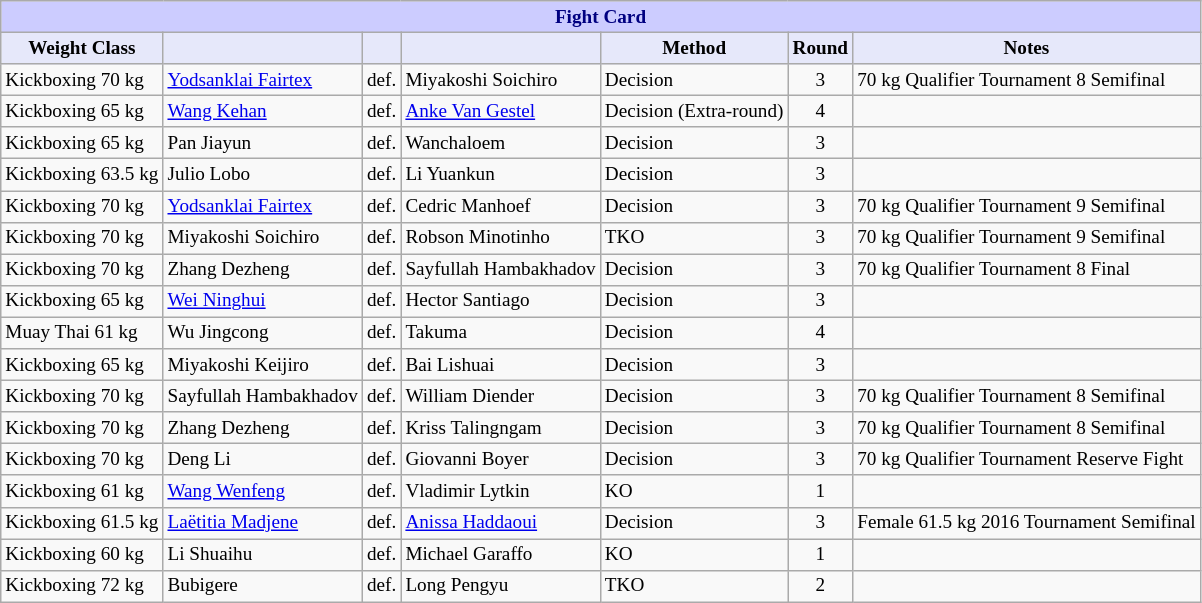<table class="wikitable" style="font-size: 80%;">
<tr>
<th colspan="8" style="background-color: #ccf; color: #000080; text-align: center;"><strong>Fight Card</strong></th>
</tr>
<tr>
<th colspan="1" style="background-color: #E6E8FA; color: #000000; text-align: center;">Weight Class</th>
<th colspan="1" style="background-color: #E6E8FA; color: #000000; text-align: center;"></th>
<th colspan="1" style="background-color: #E6E8FA; color: #000000; text-align: center;"></th>
<th colspan="1" style="background-color: #E6E8FA; color: #000000; text-align: center;"></th>
<th colspan="1" style="background-color: #E6E8FA; color: #000000; text-align: center;">Method</th>
<th colspan="1" style="background-color: #E6E8FA; color: #000000; text-align: center;">Round</th>
<th colspan="1" style="background-color: #E6E8FA; color: #000000; text-align: center;">Notes</th>
</tr>
<tr>
<td>Kickboxing 70 kg</td>
<td> <a href='#'>Yodsanklai Fairtex</a></td>
<td align=center>def.</td>
<td> Miyakoshi Soichiro</td>
<td>Decision</td>
<td align=center>3</td>
<td>70 kg Qualifier Tournament 8 Semifinal</td>
</tr>
<tr>
<td>Kickboxing 65 kg</td>
<td> <a href='#'>Wang Kehan</a></td>
<td align=center>def.</td>
<td> <a href='#'>Anke Van Gestel</a></td>
<td>Decision (Extra-round)</td>
<td align=center>4</td>
<td></td>
</tr>
<tr>
<td>Kickboxing 65 kg</td>
<td> Pan Jiayun</td>
<td align=center>def.</td>
<td> Wanchaloem</td>
<td>Decision</td>
<td align=center>3</td>
<td></td>
</tr>
<tr>
<td>Kickboxing 63.5 kg</td>
<td> Julio Lobo</td>
<td align=center>def.</td>
<td> Li Yuankun</td>
<td>Decision</td>
<td align=center>3</td>
<td></td>
</tr>
<tr>
<td>Kickboxing 70 kg</td>
<td> <a href='#'>Yodsanklai Fairtex</a></td>
<td align=center>def.</td>
<td> Cedric Manhoef</td>
<td>Decision</td>
<td align=center>3</td>
<td>70 kg Qualifier Tournament 9 Semifinal</td>
</tr>
<tr>
<td>Kickboxing 70 kg</td>
<td> Miyakoshi Soichiro</td>
<td align=center>def.</td>
<td> Robson Minotinho</td>
<td>TKO</td>
<td align=center>3</td>
<td>70 kg Qualifier Tournament 9 Semifinal</td>
</tr>
<tr>
<td>Kickboxing 70 kg</td>
<td> Zhang Dezheng</td>
<td align=center>def.</td>
<td> Sayfullah Hambakhadov</td>
<td>Decision</td>
<td align=center>3</td>
<td>70 kg Qualifier Tournament 8 Final</td>
</tr>
<tr>
<td>Kickboxing 65 kg</td>
<td> <a href='#'>Wei Ninghui</a></td>
<td align=center>def.</td>
<td> Hector Santiago</td>
<td>Decision</td>
<td align=center>3</td>
<td></td>
</tr>
<tr>
<td>Muay Thai 61 kg</td>
<td> Wu Jingcong</td>
<td align=center>def.</td>
<td> Takuma</td>
<td>Decision</td>
<td align=center>4</td>
<td></td>
</tr>
<tr>
<td>Kickboxing 65 kg</td>
<td> Miyakoshi Keijiro</td>
<td align=center>def.</td>
<td> Bai Lishuai</td>
<td>Decision</td>
<td align=center>3</td>
<td></td>
</tr>
<tr>
<td>Kickboxing 70 kg</td>
<td> Sayfullah Hambakhadov</td>
<td align=center>def.</td>
<td> William Diender</td>
<td>Decision</td>
<td align=center>3</td>
<td>70 kg Qualifier Tournament 8 Semifinal</td>
</tr>
<tr>
<td>Kickboxing 70 kg</td>
<td> Zhang Dezheng</td>
<td align=center>def.</td>
<td> Kriss Talingngam</td>
<td>Decision</td>
<td align=center>3</td>
<td>70 kg Qualifier Tournament 8 Semifinal</td>
</tr>
<tr>
<td>Kickboxing 70 kg</td>
<td> Deng Li</td>
<td align=center>def.</td>
<td> Giovanni Boyer</td>
<td>Decision</td>
<td align=center>3</td>
<td>70 kg Qualifier Tournament Reserve Fight</td>
</tr>
<tr>
<td>Kickboxing 61 kg</td>
<td> <a href='#'>Wang Wenfeng</a></td>
<td align=center>def.</td>
<td> Vladimir Lytkin</td>
<td>KO</td>
<td align=center>1</td>
<td></td>
</tr>
<tr>
<td>Kickboxing 61.5 kg</td>
<td> <a href='#'>Laëtitia Madjene</a></td>
<td align=center>def.</td>
<td> <a href='#'>Anissa Haddaoui</a></td>
<td>Decision</td>
<td align=center>3</td>
<td>Female 61.5 kg 2016 Tournament Semifinal</td>
</tr>
<tr>
<td>Kickboxing 60 kg</td>
<td> Li Shuaihu</td>
<td align=center>def.</td>
<td> Michael Garaffo</td>
<td>KO</td>
<td align=center>1</td>
<td></td>
</tr>
<tr>
<td>Kickboxing 72 kg</td>
<td> Bubigere</td>
<td align=center>def.</td>
<td> Long Pengyu</td>
<td>TKO</td>
<td align=center>2</td>
<td></td>
</tr>
</table>
